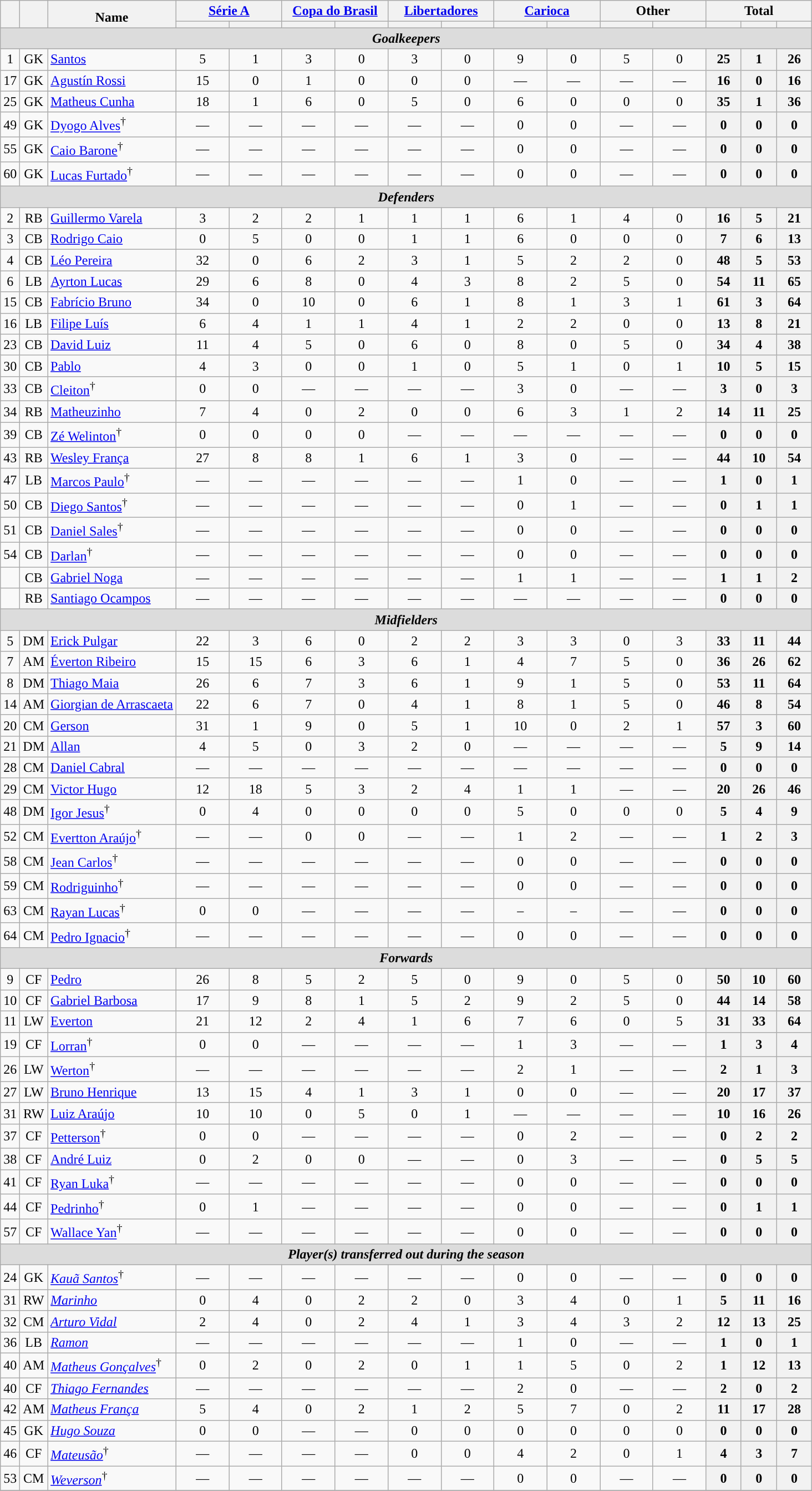<table class="wikitable sortable" style="text-align:center">
<tr>
<th rowspan="2" style="vertical-align:bottom;"></th>
<th rowspan="2" style="vertical-align:bottom;"></th>
<th rowspan="2" style="vertical-align:bottom;">Name</th>
<th colspan="2" style="width:120px;"><a href='#'>Série A</a></th>
<th colspan="2" style="width:120px;"><a href='#'>Copa do Brasil</a></th>
<th colspan="2" style="width:120px;"><a href='#'>Libertadores</a></th>
<th colspan="2" style="width:120px;"><a href='#'>Carioca</a></th>
<th colspan="2" style="width:120px;">Other</th>
<th colspan="3" style="width:120px;">Total</th>
</tr>
<tr>
<th></th>
<th></th>
<th></th>
<th></th>
<th></th>
<th></th>
<th></th>
<th></th>
<th></th>
<th></th>
<th></th>
<th></th>
<th></th>
</tr>
<tr>
<th colspan=16 style=background:#dcdcdc; text-align:center><em>Goalkeepers</em></th>
</tr>
<tr>
<td>1</td>
<td>GK</td>
<td style="text-align:left;"> <a href='#'>Santos</a></td>
<td>5</td>
<td>1</td>
<td>3</td>
<td>0</td>
<td>3</td>
<td>0</td>
<td>9</td>
<td>0</td>
<td>5</td>
<td>0</td>
<th>25</th>
<th>1</th>
<th>26</th>
</tr>
<tr>
<td>17</td>
<td>GK</td>
<td align="left"> <a href='#'>Agustín Rossi</a></td>
<td>15</td>
<td>0</td>
<td>1</td>
<td>0</td>
<td>0</td>
<td>0</td>
<td>—</td>
<td>—</td>
<td>—</td>
<td>—</td>
<th>16</th>
<th>0</th>
<th>16</th>
</tr>
<tr>
<td>25</td>
<td>GK</td>
<td align="left"> <a href='#'>Matheus Cunha</a></td>
<td>18</td>
<td>1</td>
<td>6</td>
<td>0</td>
<td>5</td>
<td>0</td>
<td>6</td>
<td>0</td>
<td>0</td>
<td>0</td>
<th>35</th>
<th>1</th>
<th>36</th>
</tr>
<tr>
<td>49</td>
<td>GK</td>
<td align="left"> <a href='#'>Dyogo Alves</a><sup>†</sup></td>
<td>—</td>
<td>—</td>
<td>—</td>
<td>—</td>
<td>—</td>
<td>—</td>
<td>0</td>
<td>0</td>
<td>—</td>
<td>—</td>
<th>0</th>
<th>0</th>
<th>0</th>
</tr>
<tr>
<td>55</td>
<td>GK</td>
<td align="left"> <a href='#'>Caio Barone</a><sup>†</sup></td>
<td>—</td>
<td>—</td>
<td>—</td>
<td>—</td>
<td>—</td>
<td>—</td>
<td>0</td>
<td>0</td>
<td>—</td>
<td>—</td>
<th>0</th>
<th>0</th>
<th>0</th>
</tr>
<tr>
<td>60</td>
<td>GK</td>
<td style="text-align:left;"> <a href='#'>Lucas Furtado</a><sup>†</sup></td>
<td>—</td>
<td>—</td>
<td>—</td>
<td>—</td>
<td>—</td>
<td>—</td>
<td>0</td>
<td>0</td>
<td>—</td>
<td>—</td>
<th>0</th>
<th>0</th>
<th>0</th>
</tr>
<tr>
<th colspan="16" style="background:#dcdcdc;" text-align:center><em>Defenders</em></th>
</tr>
<tr>
<td>2</td>
<td>RB</td>
<td align="left"> <a href='#'>Guillermo Varela</a></td>
<td>3</td>
<td>2</td>
<td>2</td>
<td>1</td>
<td>1</td>
<td>1</td>
<td>6</td>
<td>1</td>
<td>4</td>
<td>0</td>
<th>16</th>
<th>5</th>
<th>21</th>
</tr>
<tr>
<td>3</td>
<td>CB</td>
<td align="left"> <a href='#'>Rodrigo Caio</a></td>
<td>0</td>
<td>5</td>
<td>0</td>
<td>0</td>
<td>1</td>
<td>1</td>
<td>6</td>
<td>0</td>
<td>0</td>
<td>0</td>
<th>7</th>
<th>6</th>
<th>13</th>
</tr>
<tr>
<td>4</td>
<td>CB</td>
<td align="left"> <a href='#'>Léo Pereira</a></td>
<td>32</td>
<td>0</td>
<td>6</td>
<td>2</td>
<td>3</td>
<td>1</td>
<td>5</td>
<td>2</td>
<td>2</td>
<td>0</td>
<th>48</th>
<th>5</th>
<th>53</th>
</tr>
<tr>
<td>6</td>
<td>LB</td>
<td style="text-align:left;"> <a href='#'>Ayrton Lucas</a></td>
<td>29</td>
<td>6</td>
<td>8</td>
<td>0</td>
<td>4</td>
<td>3</td>
<td>8</td>
<td>2</td>
<td>5</td>
<td>0</td>
<th>54</th>
<th>11</th>
<th>65</th>
</tr>
<tr>
<td>15</td>
<td>CB</td>
<td style="text-align:left;"> <a href='#'>Fabrício Bruno</a></td>
<td>34</td>
<td>0</td>
<td>10</td>
<td>0</td>
<td>6</td>
<td>1</td>
<td>8</td>
<td>1</td>
<td>3</td>
<td>1</td>
<th>61</th>
<th>3</th>
<th>64</th>
</tr>
<tr>
<td>16</td>
<td>LB</td>
<td style="text-align:left;"> <a href='#'>Filipe Luís</a></td>
<td>6</td>
<td>4</td>
<td>1</td>
<td>1</td>
<td>4</td>
<td>1</td>
<td>2</td>
<td>2</td>
<td>0</td>
<td>0</td>
<th>13</th>
<th>8</th>
<th>21</th>
</tr>
<tr>
<td>23</td>
<td>CB</td>
<td style="text-align:left;"> <a href='#'>David Luiz</a></td>
<td>11</td>
<td>4</td>
<td>5</td>
<td>0</td>
<td>6</td>
<td>0</td>
<td>8</td>
<td>0</td>
<td>5</td>
<td>0</td>
<th>34</th>
<th>4</th>
<th>38</th>
</tr>
<tr>
<td>30</td>
<td>CB</td>
<td style="text-align:left;"> <a href='#'>Pablo</a></td>
<td>4</td>
<td>3</td>
<td>0</td>
<td>0</td>
<td>1</td>
<td>0</td>
<td>5</td>
<td>1</td>
<td>0</td>
<td>1</td>
<th>10</th>
<th>5</th>
<th>15</th>
</tr>
<tr>
<td>33</td>
<td>CB</td>
<td align="left"> <a href='#'>Cleiton</a><sup>†</sup></td>
<td>0</td>
<td>0</td>
<td>—</td>
<td>—</td>
<td>—</td>
<td>—</td>
<td>3</td>
<td>0</td>
<td>—</td>
<td>—</td>
<th>3</th>
<th>0</th>
<th>3</th>
</tr>
<tr>
<td>34</td>
<td>RB</td>
<td style="text-align:left;"> <a href='#'>Matheuzinho</a></td>
<td>7</td>
<td>4</td>
<td>0</td>
<td>2</td>
<td>0</td>
<td>0</td>
<td>6</td>
<td>3</td>
<td>1</td>
<td>2</td>
<th>14</th>
<th>11</th>
<th>25</th>
</tr>
<tr>
<td>39</td>
<td>CB</td>
<td style="text-align:left;"> <a href='#'>Zé Welinton</a><sup>†</sup></td>
<td>0</td>
<td>0</td>
<td>0</td>
<td>0</td>
<td>—</td>
<td>—</td>
<td>—</td>
<td>—</td>
<td>—</td>
<td>—</td>
<th>0</th>
<th>0</th>
<th>0</th>
</tr>
<tr>
<td>43</td>
<td>RB</td>
<td style="text-align:left;"> <a href='#'>Wesley França</a></td>
<td>27</td>
<td>8</td>
<td>8</td>
<td>1</td>
<td>6</td>
<td>1</td>
<td>3</td>
<td>0</td>
<td>—</td>
<td>—</td>
<th>44</th>
<th>10</th>
<th>54</th>
</tr>
<tr>
<td>47</td>
<td>LB</td>
<td style="text-align:left;"> <a href='#'>Marcos Paulo</a><sup>†</sup></td>
<td>—</td>
<td>—</td>
<td>—</td>
<td>—</td>
<td>—</td>
<td>—</td>
<td>1</td>
<td>0</td>
<td>—</td>
<td>—</td>
<th>1</th>
<th>0</th>
<th>1</th>
</tr>
<tr>
<td>50</td>
<td>CB</td>
<td style="text-align:left;"> <a href='#'>Diego Santos</a><sup>†</sup></td>
<td>—</td>
<td>—</td>
<td>—</td>
<td>—</td>
<td>—</td>
<td>—</td>
<td>0</td>
<td>1</td>
<td>—</td>
<td>—</td>
<th>0</th>
<th>1</th>
<th>1</th>
</tr>
<tr>
<td>51</td>
<td>CB</td>
<td style="text-align:left;"> <a href='#'>Daniel Sales</a><sup>†</sup></td>
<td>—</td>
<td>—</td>
<td>—</td>
<td>—</td>
<td>—</td>
<td>—</td>
<td>0</td>
<td>0</td>
<td>—</td>
<td>—</td>
<th>0</th>
<th>0</th>
<th>0</th>
</tr>
<tr>
<td>54</td>
<td>CB</td>
<td style="text-align:left;"> <a href='#'>Darlan</a><sup>†</sup></td>
<td>—</td>
<td>—</td>
<td>—</td>
<td>—</td>
<td>—</td>
<td>—</td>
<td>0</td>
<td>0</td>
<td>—</td>
<td>—</td>
<th>0</th>
<th>0</th>
<th>0</th>
</tr>
<tr>
<td></td>
<td>CB</td>
<td style="text-align:left;"> <a href='#'>Gabriel Noga</a></td>
<td>—</td>
<td>—</td>
<td>—</td>
<td>—</td>
<td>—</td>
<td>—</td>
<td>1</td>
<td>1</td>
<td>—</td>
<td>—</td>
<th>1</th>
<th>1</th>
<th>2</th>
</tr>
<tr>
<td></td>
<td>RB</td>
<td style="text-align:left;"> <a href='#'>Santiago Ocampos</a></td>
<td>—</td>
<td>—</td>
<td>—</td>
<td>—</td>
<td>—</td>
<td>—</td>
<td>—</td>
<td>—</td>
<td>—</td>
<td>—</td>
<th>0</th>
<th>0</th>
<th>0</th>
</tr>
<tr>
<th colspan="16" style="background:#dcdcdc;" text-align:center><em>Midfielders</em></th>
</tr>
<tr>
<td>5</td>
<td>DM</td>
<td style="text-align:left;"> <a href='#'>Erick Pulgar</a></td>
<td>22</td>
<td>3</td>
<td>6</td>
<td>0</td>
<td>2</td>
<td>2</td>
<td>3</td>
<td>3</td>
<td>0</td>
<td>3</td>
<th>33</th>
<th>11</th>
<th>44</th>
</tr>
<tr>
<td>7</td>
<td>AM</td>
<td style="text-align:left;"> <a href='#'>Éverton Ribeiro</a></td>
<td>15</td>
<td>15</td>
<td>6</td>
<td>3</td>
<td>6</td>
<td>1</td>
<td>4</td>
<td>7</td>
<td>5</td>
<td>0</td>
<th>36</th>
<th>26</th>
<th>62</th>
</tr>
<tr>
<td>8</td>
<td>DM</td>
<td style="text-align:left;"> <a href='#'>Thiago Maia</a></td>
<td>26</td>
<td>6</td>
<td>7</td>
<td>3</td>
<td>6</td>
<td>1</td>
<td>9</td>
<td>1</td>
<td>5</td>
<td>0</td>
<th>53</th>
<th>11</th>
<th>64</th>
</tr>
<tr>
<td>14</td>
<td>AM</td>
<td style="text-align:left;"> <a href='#'>Giorgian de Arrascaeta</a></td>
<td>22</td>
<td>6</td>
<td>7</td>
<td>0</td>
<td>4</td>
<td>1</td>
<td>8</td>
<td>1</td>
<td>5</td>
<td>0</td>
<th>46</th>
<th>8</th>
<th>54</th>
</tr>
<tr>
<td>20</td>
<td>CM</td>
<td style="text-align:left;"> <a href='#'>Gerson</a></td>
<td>31</td>
<td>1</td>
<td>9</td>
<td>0</td>
<td>5</td>
<td>1</td>
<td>10</td>
<td>0</td>
<td>2</td>
<td>1</td>
<th>57</th>
<th>3</th>
<th>60</th>
</tr>
<tr>
<td>21</td>
<td>DM</td>
<td style="text-align:left;"> <a href='#'>Allan</a></td>
<td>4</td>
<td>5</td>
<td>0</td>
<td>3</td>
<td>2</td>
<td>0</td>
<td>—</td>
<td>—</td>
<td>—</td>
<td>—</td>
<th>5</th>
<th>9</th>
<th>14</th>
</tr>
<tr>
<td>28</td>
<td>CM</td>
<td style="text-align:left;"> <a href='#'>Daniel Cabral</a></td>
<td>—</td>
<td>—</td>
<td>—</td>
<td>—</td>
<td>—</td>
<td>—</td>
<td>—</td>
<td>—</td>
<td>—</td>
<td>—</td>
<th>0</th>
<th>0</th>
<th>0</th>
</tr>
<tr>
<td>29</td>
<td>CM</td>
<td style="text-align:left;"> <a href='#'>Victor Hugo</a></td>
<td>12</td>
<td>18</td>
<td>5</td>
<td>3</td>
<td>2</td>
<td>4</td>
<td>1</td>
<td>1</td>
<td>—</td>
<td>—</td>
<th>20</th>
<th>26</th>
<th>46</th>
</tr>
<tr>
<td>48</td>
<td>DM</td>
<td style="text-align:left;"> <a href='#'>Igor Jesus</a><sup>†</sup></td>
<td>0</td>
<td>4</td>
<td>0</td>
<td>0</td>
<td>0</td>
<td>0</td>
<td>5</td>
<td>0</td>
<td>0</td>
<td>0</td>
<th>5</th>
<th>4</th>
<th>9</th>
</tr>
<tr>
<td>52</td>
<td>CM</td>
<td style="text-align:left;"> <a href='#'>Evertton Araújo</a><sup>†</sup></td>
<td>—</td>
<td>—</td>
<td>0</td>
<td>0</td>
<td>—</td>
<td>—</td>
<td>1</td>
<td>2</td>
<td>—</td>
<td>—</td>
<th>1</th>
<th>2</th>
<th>3</th>
</tr>
<tr>
<td>58</td>
<td>CM</td>
<td style="text-align:left;"> <a href='#'>Jean Carlos</a><sup>†</sup></td>
<td>—</td>
<td>—</td>
<td>—</td>
<td>—</td>
<td>—</td>
<td>—</td>
<td>0</td>
<td>0</td>
<td>—</td>
<td>—</td>
<th>0</th>
<th>0</th>
<th>0</th>
</tr>
<tr>
<td>59</td>
<td>CM</td>
<td style="text-align:left;"> <a href='#'>Rodriguinho</a><sup>†</sup></td>
<td>—</td>
<td>—</td>
<td>—</td>
<td>—</td>
<td>—</td>
<td>—</td>
<td>0</td>
<td>0</td>
<td>—</td>
<td>—</td>
<th>0</th>
<th>0</th>
<th>0</th>
</tr>
<tr>
<td>63</td>
<td>CM</td>
<td style="text-align:left;"> <a href='#'>Rayan Lucas</a><sup>†</sup></td>
<td>0</td>
<td>0</td>
<td>—</td>
<td>—</td>
<td>—</td>
<td>—</td>
<td>–</td>
<td>–</td>
<td>—</td>
<td>—</td>
<th>0</th>
<th>0</th>
<th>0</th>
</tr>
<tr>
<td>64</td>
<td>CM</td>
<td style="text-align:left;"> <a href='#'>Pedro Ignacio</a><sup>†</sup></td>
<td>—</td>
<td>—</td>
<td>—</td>
<td>—</td>
<td>—</td>
<td>—</td>
<td>0</td>
<td>0</td>
<td>—</td>
<td>—</td>
<th>0</th>
<th>0</th>
<th>0</th>
</tr>
<tr>
<th colspan="16" style="background:#dcdcdc;" text-align:center><em>Forwards</em></th>
</tr>
<tr>
<td>9</td>
<td>CF</td>
<td style="text-align:left;"> <a href='#'>Pedro</a></td>
<td>26</td>
<td>8</td>
<td>5</td>
<td>2</td>
<td>5</td>
<td>0</td>
<td>9</td>
<td>0</td>
<td>5</td>
<td>0</td>
<th>50</th>
<th>10</th>
<th>60</th>
</tr>
<tr>
<td>10</td>
<td>CF</td>
<td style="text-align:left;"> <a href='#'>Gabriel Barbosa</a></td>
<td>17</td>
<td>9</td>
<td>8</td>
<td>1</td>
<td>5</td>
<td>2</td>
<td>9</td>
<td>2</td>
<td>5</td>
<td>0</td>
<th>44</th>
<th>14</th>
<th>58</th>
</tr>
<tr>
<td>11</td>
<td>LW</td>
<td style="text-align:left;"> <a href='#'>Everton</a></td>
<td>21</td>
<td>12</td>
<td>2</td>
<td>4</td>
<td>1</td>
<td>6</td>
<td>7</td>
<td>6</td>
<td>0</td>
<td>5</td>
<th>31</th>
<th>33</th>
<th>64</th>
</tr>
<tr>
<td>19</td>
<td>CF</td>
<td style="text-align:left;"> <a href='#'>Lorran</a><sup>†</sup></td>
<td>0</td>
<td>0</td>
<td>—</td>
<td>—</td>
<td>—</td>
<td>—</td>
<td>1</td>
<td>3</td>
<td>—</td>
<td>—</td>
<th>1</th>
<th>3</th>
<th>4</th>
</tr>
<tr>
<td>26</td>
<td>LW</td>
<td style="text-align:left;"> <a href='#'>Werton</a><sup>†</sup></td>
<td>—</td>
<td>—</td>
<td>—</td>
<td>—</td>
<td>—</td>
<td>—</td>
<td>2</td>
<td>1</td>
<td>—</td>
<td>—</td>
<th>2</th>
<th>1</th>
<th>3</th>
</tr>
<tr>
<td>27</td>
<td>LW</td>
<td style="text-align:left;"> <a href='#'>Bruno Henrique</a></td>
<td>13</td>
<td>15</td>
<td>4</td>
<td>1</td>
<td>3</td>
<td>1</td>
<td>0</td>
<td>0</td>
<td>—</td>
<td>—</td>
<th>20</th>
<th>17</th>
<th>37</th>
</tr>
<tr>
<td>31</td>
<td>RW</td>
<td style="text-align:left;"> <a href='#'>Luiz Araújo</a></td>
<td>10</td>
<td>10</td>
<td>0</td>
<td>5</td>
<td>0</td>
<td>1</td>
<td>—</td>
<td>—</td>
<td>—</td>
<td>—</td>
<th>10</th>
<th>16</th>
<th>26</th>
</tr>
<tr>
<td>37</td>
<td>CF</td>
<td style="text-align:left;"> <a href='#'>Petterson</a><sup>†</sup></td>
<td>0</td>
<td>0</td>
<td>—</td>
<td>—</td>
<td>—</td>
<td>—</td>
<td>0</td>
<td>2</td>
<td>—</td>
<td>—</td>
<th>0</th>
<th>2</th>
<th>2</th>
</tr>
<tr>
<td>38</td>
<td>CF</td>
<td style="text-align:left;"> <a href='#'>André Luiz</a></td>
<td>0</td>
<td>2</td>
<td>0</td>
<td>0</td>
<td>—</td>
<td>—</td>
<td>0</td>
<td>3</td>
<td>—</td>
<td>—</td>
<th>0</th>
<th>5</th>
<th>5</th>
</tr>
<tr>
<td>41</td>
<td>CF</td>
<td style="text-align:left;"> <a href='#'>Ryan Luka</a><sup>†</sup></td>
<td>—</td>
<td>—</td>
<td>—</td>
<td>—</td>
<td>—</td>
<td>—</td>
<td>0</td>
<td>0</td>
<td>—</td>
<td>—</td>
<th>0</th>
<th>0</th>
<th>0</th>
</tr>
<tr>
<td>44</td>
<td>CF</td>
<td style="text-align:left;"> <a href='#'>Pedrinho</a><sup>†</sup></td>
<td>0</td>
<td>1</td>
<td>—</td>
<td>—</td>
<td>—</td>
<td>—</td>
<td>0</td>
<td>0</td>
<td>—</td>
<td>—</td>
<th>0</th>
<th>1</th>
<th>1</th>
</tr>
<tr>
<td>57</td>
<td>CF</td>
<td style="text-align:left;"> <a href='#'>Wallace Yan</a><sup>†</sup></td>
<td>—</td>
<td>—</td>
<td>—</td>
<td>—</td>
<td>—</td>
<td>—</td>
<td>0</td>
<td>0</td>
<td>—</td>
<td>—</td>
<th>0</th>
<th>0</th>
<th>0</th>
</tr>
<tr>
<th colspan="16" style="background:#dcdcdc;" text-align:center><em>Player(s) transferred out during the season</em></th>
</tr>
<tr>
<td>24</td>
<td>GK</td>
<td align="left"> <em><a href='#'>Kauã Santos</a></em><sup>†</sup></td>
<td>—</td>
<td>—</td>
<td>—</td>
<td>—</td>
<td>—</td>
<td>—</td>
<td>0</td>
<td>0</td>
<td>—</td>
<td>—</td>
<th>0</th>
<th>0</th>
<th>0</th>
</tr>
<tr>
<td>31</td>
<td>RW</td>
<td style="text-align:left;"> <em><a href='#'>Marinho</a></em></td>
<td>0</td>
<td>4</td>
<td>0</td>
<td>2</td>
<td>2</td>
<td>0</td>
<td>3</td>
<td>4</td>
<td>0</td>
<td>1</td>
<th>5</th>
<th>11</th>
<th>16</th>
</tr>
<tr>
<td>32</td>
<td>CM</td>
<td style="text-align:left;"> <em><a href='#'>Arturo Vidal</a></em></td>
<td>2</td>
<td>4</td>
<td>0</td>
<td>2</td>
<td>4</td>
<td>1</td>
<td>3</td>
<td>4</td>
<td>3</td>
<td>2</td>
<th>12</th>
<th>13</th>
<th>25</th>
</tr>
<tr>
<td>36</td>
<td>LB</td>
<td style="text-align:left;"> <em><a href='#'>Ramon</a></em></td>
<td>—</td>
<td>—</td>
<td>—</td>
<td>—</td>
<td>—</td>
<td>—</td>
<td>1</td>
<td>0</td>
<td>—</td>
<td>—</td>
<th>1</th>
<th>0</th>
<th>1</th>
</tr>
<tr>
<td>40</td>
<td>AM</td>
<td style="text-align:left;"> <em><a href='#'>Matheus Gonçalves</a></em><sup>†</sup></td>
<td>0</td>
<td>2</td>
<td>0</td>
<td>2</td>
<td>0</td>
<td>1</td>
<td>1</td>
<td>5</td>
<td>0</td>
<td>2</td>
<th>1</th>
<th>12</th>
<th>13</th>
</tr>
<tr>
<td>40</td>
<td>CF</td>
<td style="text-align:left;"> <em><a href='#'>Thiago Fernandes</a></em></td>
<td>—</td>
<td>—</td>
<td>—</td>
<td>—</td>
<td>—</td>
<td>—</td>
<td>2</td>
<td>0</td>
<td>—</td>
<td>—</td>
<th>2</th>
<th>0</th>
<th>2</th>
</tr>
<tr>
<td>42</td>
<td>AM</td>
<td style="text-align:left;"> <em><a href='#'>Matheus França</a></em></td>
<td>5</td>
<td>4</td>
<td>0</td>
<td>2</td>
<td>1</td>
<td>2</td>
<td>5</td>
<td>7</td>
<td>0</td>
<td>2</td>
<th>11</th>
<th>17</th>
<th>28</th>
</tr>
<tr>
<td>45</td>
<td>GK</td>
<td align="left"> <em><a href='#'>Hugo Souza</a></em></td>
<td>0</td>
<td>0</td>
<td>—</td>
<td>—</td>
<td>0</td>
<td>0</td>
<td>0</td>
<td>0</td>
<td>0</td>
<td>0</td>
<th>0</th>
<th>0</th>
<th>0</th>
</tr>
<tr>
<td>46</td>
<td>CF</td>
<td style="text-align:left;"> <em><a href='#'>Mateusão</a></em><sup>†</sup></td>
<td>—</td>
<td>—</td>
<td>—</td>
<td>—</td>
<td>0</td>
<td>0</td>
<td>4</td>
<td>2</td>
<td>0</td>
<td>1</td>
<th>4</th>
<th>3</th>
<th>7</th>
</tr>
<tr>
<td>53</td>
<td>CM</td>
<td style="text-align:left;"> <em><a href='#'>Weverson</a></em><sup>†</sup></td>
<td>—</td>
<td>—</td>
<td>—</td>
<td>—</td>
<td>—</td>
<td>—</td>
<td>0</td>
<td>0</td>
<td>—</td>
<td>—</td>
<th>0</th>
<th>0</th>
<th>0</th>
</tr>
<tr>
</tr>
</table>
